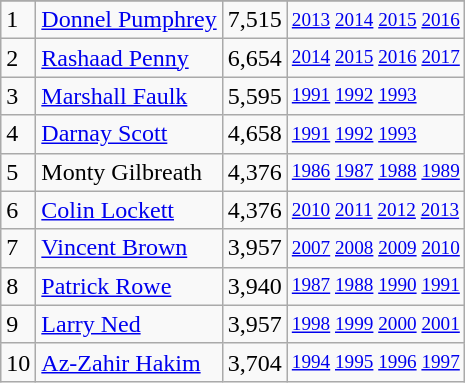<table class="wikitable">
<tr>
</tr>
<tr>
<td>1</td>
<td><a href='#'>Donnel Pumphrey</a></td>
<td><abbr>7,515</abbr></td>
<td style="font-size:80%;"><a href='#'>2013</a> <a href='#'>2014</a> <a href='#'>2015</a> <a href='#'>2016</a></td>
</tr>
<tr>
<td>2</td>
<td><a href='#'>Rashaad Penny</a></td>
<td><abbr>6,654</abbr></td>
<td style="font-size:80%;"><a href='#'>2014</a> <a href='#'>2015</a> <a href='#'>2016</a> <a href='#'>2017</a></td>
</tr>
<tr>
<td>3</td>
<td><a href='#'>Marshall Faulk</a></td>
<td><abbr>5,595</abbr></td>
<td style="font-size:80%;"><a href='#'>1991</a> <a href='#'>1992</a> <a href='#'>1993</a></td>
</tr>
<tr>
<td>4</td>
<td><a href='#'>Darnay Scott</a></td>
<td><abbr>4,658</abbr></td>
<td style="font-size:80%;"><a href='#'>1991</a> <a href='#'>1992</a> <a href='#'>1993</a></td>
</tr>
<tr>
<td>5</td>
<td>Monty Gilbreath</td>
<td><abbr>4,376</abbr></td>
<td style="font-size:80%;"><a href='#'>1986</a> <a href='#'>1987</a> <a href='#'>1988</a> <a href='#'>1989</a></td>
</tr>
<tr>
<td>6</td>
<td><a href='#'>Colin Lockett</a></td>
<td><abbr>4,376</abbr></td>
<td style="font-size:80%;"><a href='#'>2010</a> <a href='#'>2011</a> <a href='#'>2012</a> <a href='#'>2013</a></td>
</tr>
<tr>
<td>7</td>
<td><a href='#'>Vincent Brown</a></td>
<td><abbr>3,957</abbr></td>
<td style="font-size:80%;"><a href='#'>2007</a> <a href='#'>2008</a> <a href='#'>2009</a> <a href='#'>2010</a></td>
</tr>
<tr>
<td>8</td>
<td><a href='#'>Patrick Rowe</a></td>
<td><abbr>3,940</abbr></td>
<td style="font-size:80%;"><a href='#'>1987</a> <a href='#'>1988</a> <a href='#'>1990</a> <a href='#'>1991</a></td>
</tr>
<tr>
<td>9</td>
<td><a href='#'>Larry Ned</a></td>
<td><abbr>3,957</abbr></td>
<td style="font-size:80%;"><a href='#'>1998</a> <a href='#'>1999</a> <a href='#'>2000</a> <a href='#'>2001</a></td>
</tr>
<tr>
<td>10</td>
<td><a href='#'>Az-Zahir Hakim</a></td>
<td><abbr>3,704</abbr></td>
<td style="font-size:80%;"><a href='#'>1994</a> <a href='#'>1995</a> <a href='#'>1996</a> <a href='#'>1997</a></td>
</tr>
</table>
